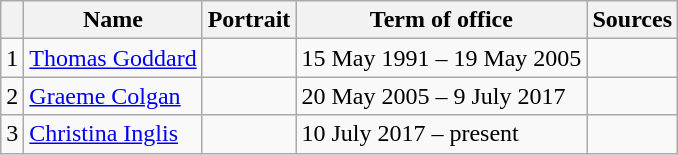<table class="wikitable">
<tr>
<th></th>
<th>Name</th>
<th>Portrait</th>
<th>Term of office</th>
<th>Sources</th>
</tr>
<tr>
<td align=center>1</td>
<td><a href='#'>Thomas Goddard</a></td>
<td></td>
<td>15 May 1991 – 19 May 2005</td>
<td></td>
</tr>
<tr>
<td align=center>2</td>
<td><a href='#'>Graeme Colgan</a></td>
<td></td>
<td>20 May 2005 – 9 July 2017</td>
<td></td>
</tr>
<tr>
<td align=center>3</td>
<td><a href='#'>Christina Inglis</a></td>
<td></td>
<td>10 July 2017 – present</td>
<td></td>
</tr>
</table>
